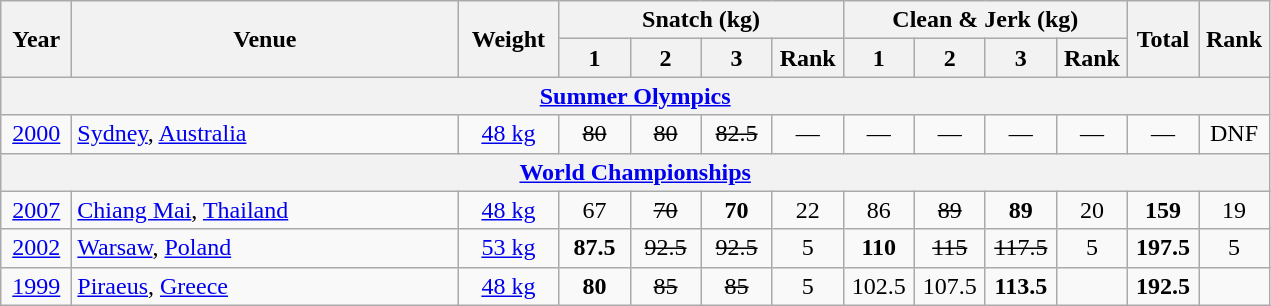<table class = "wikitable" style="text-align:center;">
<tr>
<th rowspan=2 width=40>Year</th>
<th rowspan=2 width=250>Venue</th>
<th rowspan=2 width=60>Weight</th>
<th colspan=4>Snatch (kg)</th>
<th colspan=4>Clean & Jerk (kg)</th>
<th rowspan=2 width=40>Total</th>
<th rowspan=2 width=40>Rank</th>
</tr>
<tr>
<th width=40>1</th>
<th width=40>2</th>
<th width=40>3</th>
<th width=40>Rank</th>
<th width=40>1</th>
<th width=40>2</th>
<th width=40>3</th>
<th width=40>Rank</th>
</tr>
<tr>
<th colspan=13><a href='#'>Summer Olympics</a></th>
</tr>
<tr>
<td><a href='#'>2000</a></td>
<td align=left> <a href='#'>Sydney</a>, <a href='#'>Australia</a></td>
<td><a href='#'>48 kg</a></td>
<td><s> 80</s></td>
<td><s> 80 </s></td>
<td><s> 82.5 </s></td>
<td>—</td>
<td>—</td>
<td>—</td>
<td>—</td>
<td>—</td>
<td>—</td>
<td>DNF</td>
</tr>
<tr>
<th colspan=13><a href='#'>World Championships</a></th>
</tr>
<tr>
<td><a href='#'>2007</a></td>
<td align=left> <a href='#'>Chiang Mai</a>, <a href='#'>Thailand</a></td>
<td><a href='#'>48 kg</a></td>
<td>67</td>
<td><s> 70</s></td>
<td><strong>70</strong></td>
<td>22</td>
<td>86</td>
<td><s> 89</s></td>
<td><strong>89</strong></td>
<td>20</td>
<td><strong>159</strong></td>
<td>19</td>
</tr>
<tr>
<td><a href='#'>2002</a></td>
<td align=left> <a href='#'>Warsaw</a>, <a href='#'>Poland</a></td>
<td><a href='#'>53 kg</a></td>
<td><strong>87.5</strong></td>
<td><s>92.5</s></td>
<td><s>92.5</s></td>
<td>5</td>
<td><strong>110</strong></td>
<td><s>115</s></td>
<td><s>117.5</s></td>
<td>5</td>
<td><strong>197.5</strong></td>
<td>5</td>
</tr>
<tr>
<td><a href='#'>1999</a></td>
<td align=left> <a href='#'>Piraeus</a>, <a href='#'>Greece</a></td>
<td><a href='#'>48 kg</a></td>
<td><strong>80</strong></td>
<td><s>85</s></td>
<td><s>85</s></td>
<td>5</td>
<td>102.5</td>
<td>107.5</td>
<td><strong>113.5</strong></td>
<td></td>
<td><strong>192.5</strong></td>
<td></td>
</tr>
</table>
